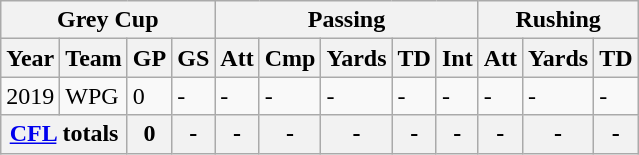<table class="wikitable">
<tr>
<th colspan="4">Grey Cup</th>
<th colspan="5">Passing</th>
<th colspan="3">Rushing</th>
</tr>
<tr>
<th>Year</th>
<th>Team</th>
<th>GP</th>
<th>GS</th>
<th>Att</th>
<th>Cmp</th>
<th>Yards</th>
<th>TD</th>
<th>Int</th>
<th>Att</th>
<th>Yards</th>
<th>TD</th>
</tr>
<tr>
<td>2019</td>
<td>WPG</td>
<td>0</td>
<td>-</td>
<td>-</td>
<td>-</td>
<td>-</td>
<td>-</td>
<td>-</td>
<td>-</td>
<td>-</td>
<td>-</td>
</tr>
<tr>
<th colspan="2"><a href='#'>CFL</a> totals</th>
<th>0</th>
<th>-</th>
<th>-</th>
<th>-</th>
<th>-</th>
<th>-</th>
<th>-</th>
<th>-</th>
<th>-</th>
<th>-</th>
</tr>
</table>
